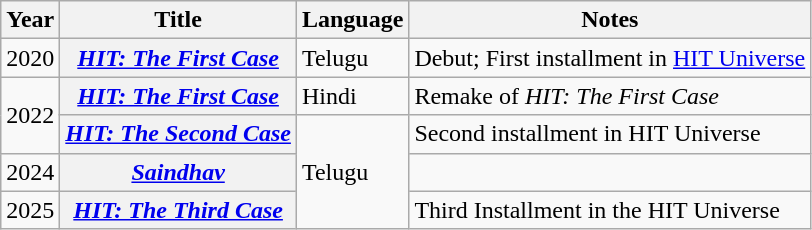<table class="wikitable sortable plainrowheaders">
<tr>
<th scope="col">Year</th>
<th scope="col">Title</th>
<th scope="col">Language</th>
<th scope="col" class="unsortable">Notes</th>
</tr>
<tr>
<td>2020</td>
<th scope="row"><em><a href='#'>HIT: The First Case</a></em></th>
<td>Telugu</td>
<td>Debut; First installment in <a href='#'>HIT Universe</a></td>
</tr>
<tr>
<td rowspan="2">2022</td>
<th scope="row"><em><a href='#'>HIT: The First Case</a></em></th>
<td>Hindi</td>
<td>Remake of <em>HIT: The First Case</em></td>
</tr>
<tr>
<th scope="row"><em><a href='#'>HIT: The Second Case</a></em></th>
<td rowspan="3">Telugu</td>
<td>Second installment in HIT Universe</td>
</tr>
<tr>
<td>2024</td>
<th scope="row"><em><a href='#'>Saindhav</a></em></th>
<td></td>
</tr>
<tr>
<td>2025</td>
<th scope="row"><em><a href='#'>HIT: The Third Case</a></em></th>
<td>Third Installment in the HIT Universe</td>
</tr>
</table>
